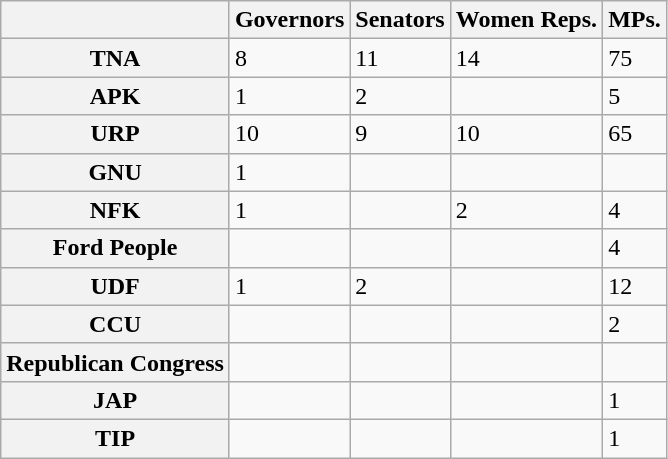<table class="wikitable">
<tr>
<th></th>
<th>Governors</th>
<th>Senators</th>
<th>Women Reps.</th>
<th>MPs.</th>
</tr>
<tr>
<th>TNA</th>
<td>8</td>
<td>11</td>
<td>14</td>
<td>75</td>
</tr>
<tr>
<th>APK</th>
<td>1</td>
<td>2</td>
<td></td>
<td>5</td>
</tr>
<tr>
<th>URP</th>
<td>10</td>
<td>9</td>
<td>10</td>
<td>65</td>
</tr>
<tr>
<th>GNU</th>
<td>1</td>
<td></td>
<td></td>
<td></td>
</tr>
<tr>
<th>NFK</th>
<td>1</td>
<td></td>
<td>2</td>
<td>4</td>
</tr>
<tr>
<th>Ford People</th>
<td></td>
<td></td>
<td></td>
<td>4</td>
</tr>
<tr>
<th>UDF</th>
<td>1</td>
<td>2</td>
<td></td>
<td>12</td>
</tr>
<tr>
<th>CCU</th>
<td></td>
<td></td>
<td></td>
<td>2</td>
</tr>
<tr>
<th>Republican Congress</th>
<td></td>
<td></td>
<td></td>
<td></td>
</tr>
<tr>
<th><strong>JAP</strong></th>
<td></td>
<td></td>
<td></td>
<td>1</td>
</tr>
<tr>
<th><strong>TIP</strong></th>
<td></td>
<td></td>
<td></td>
<td>1</td>
</tr>
</table>
